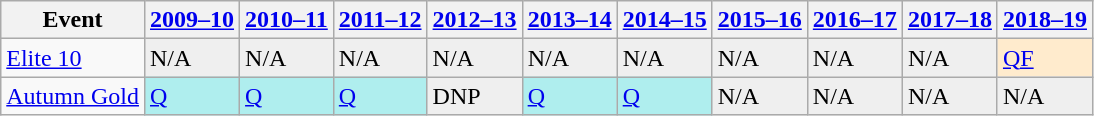<table class="wikitable" border="1">
<tr>
<th>Event</th>
<th><a href='#'>2009–10</a></th>
<th><a href='#'>2010–11</a></th>
<th><a href='#'>2011–12</a></th>
<th><a href='#'>2012–13</a></th>
<th><a href='#'>2013–14</a></th>
<th><a href='#'>2014–15</a></th>
<th><a href='#'>2015–16</a></th>
<th><a href='#'>2016–17</a></th>
<th><a href='#'>2017–18</a></th>
<th><a href='#'>2018–19</a></th>
</tr>
<tr>
<td><a href='#'>Elite 10</a></td>
<td style="background:#EFEFEF;">N/A</td>
<td style="background:#EFEFEF;">N/A</td>
<td style="background:#EFEFEF;">N/A</td>
<td style="background:#EFEFEF;">N/A</td>
<td style="background:#EFEFEF;">N/A</td>
<td style="background:#EFEFEF;">N/A</td>
<td style="background:#EFEFEF;">N/A</td>
<td style="background:#EFEFEF;">N/A</td>
<td style="background:#EFEFEF;">N/A</td>
<td style="background:#ffebcd;"><a href='#'>QF</a></td>
</tr>
<tr>
<td><a href='#'>Autumn Gold</a></td>
<td style="background:#afeeee;"><a href='#'>Q</a></td>
<td style="background:#afeeee;"><a href='#'>Q</a></td>
<td style="background:#afeeee;"><a href='#'>Q</a></td>
<td style="background:#EFEFEF;">DNP</td>
<td style="background:#afeeee;"><a href='#'>Q</a></td>
<td style="background:#afeeee;"><a href='#'>Q</a></td>
<td style="background:#EFEFEF;">N/A</td>
<td style="background:#EFEFEF;">N/A</td>
<td style="background:#EFEFEF;">N/A</td>
<td style="background:#EFEFEF;">N/A</td>
</tr>
</table>
